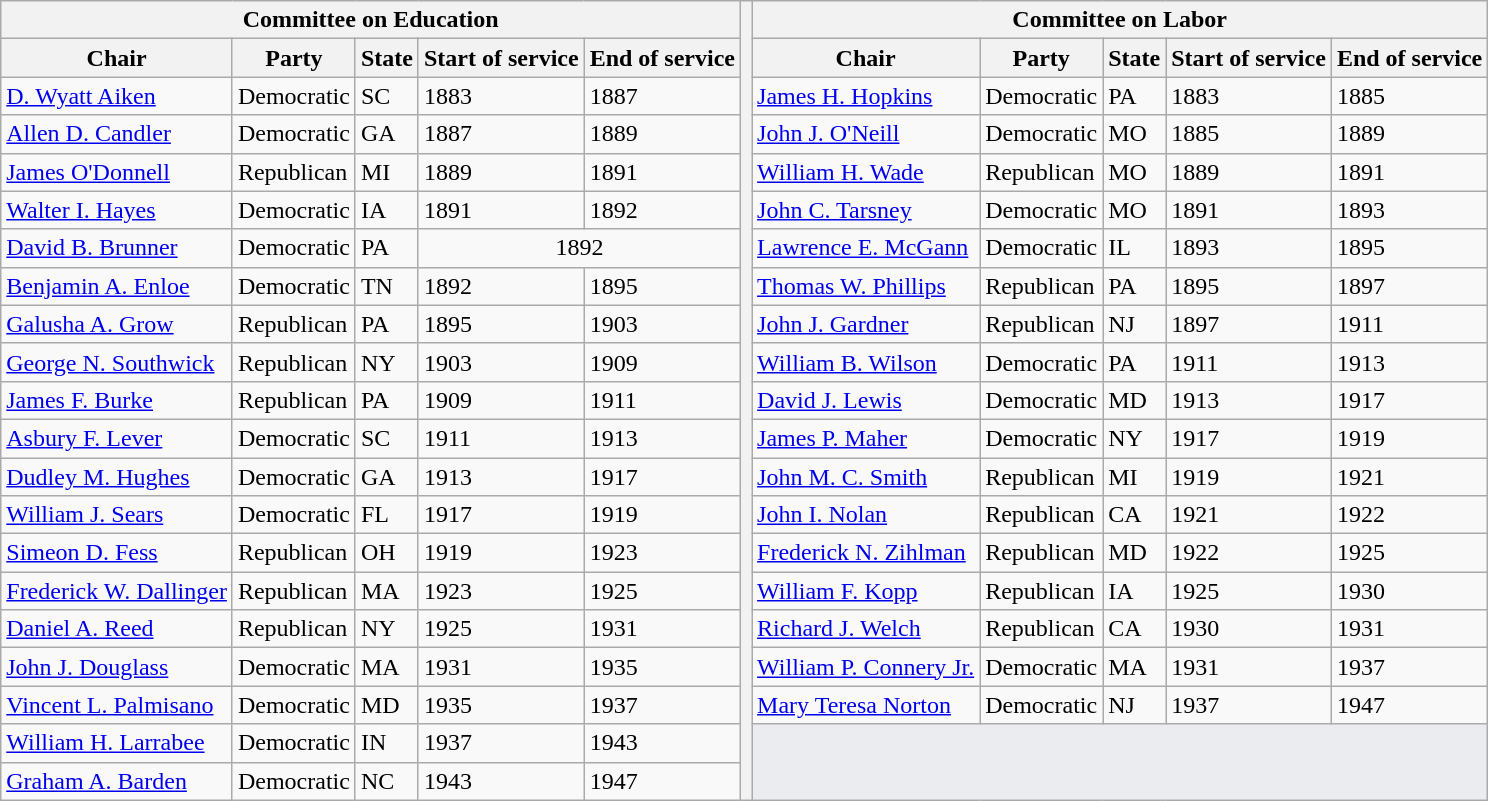<table class=wikitable>
<tr>
<th colspan=5>Committee on Education</th>
<th rowspan=100></th>
<th colspan=5>Committee on Labor</th>
</tr>
<tr>
<th>Chair</th>
<th>Party</th>
<th>State</th>
<th>Start of service</th>
<th>End of service</th>
<th>Chair</th>
<th>Party</th>
<th>State</th>
<th>Start of service</th>
<th>End of service</th>
</tr>
<tr>
<td><a href='#'>D. Wyatt Aiken</a></td>
<td>Democratic</td>
<td>SC</td>
<td>1883</td>
<td>1887</td>
<td><a href='#'>James H. Hopkins</a></td>
<td>Democratic</td>
<td>PA</td>
<td>1883</td>
<td>1885</td>
</tr>
<tr>
<td><a href='#'>Allen D. Candler</a></td>
<td>Democratic</td>
<td>GA</td>
<td>1887</td>
<td>1889</td>
<td><a href='#'>John J. O'Neill</a></td>
<td>Democratic</td>
<td>MO</td>
<td>1885</td>
<td>1889</td>
</tr>
<tr>
<td><a href='#'>James O'Donnell</a></td>
<td>Republican</td>
<td>MI</td>
<td>1889</td>
<td>1891</td>
<td><a href='#'>William H. Wade</a></td>
<td>Republican</td>
<td>MO</td>
<td>1889</td>
<td>1891</td>
</tr>
<tr>
<td><a href='#'>Walter I. Hayes</a></td>
<td>Democratic</td>
<td>IA</td>
<td>1891</td>
<td>1892</td>
<td><a href='#'>John C. Tarsney</a></td>
<td>Democratic</td>
<td>MO</td>
<td>1891</td>
<td>1893</td>
</tr>
<tr>
<td><a href='#'>David B. Brunner</a></td>
<td>Democratic</td>
<td>PA</td>
<td colspan=2 align=center>1892</td>
<td><a href='#'>Lawrence E. McGann</a></td>
<td>Democratic</td>
<td>IL</td>
<td>1893</td>
<td>1895</td>
</tr>
<tr>
<td><a href='#'>Benjamin A. Enloe</a></td>
<td>Democratic</td>
<td>TN</td>
<td>1892</td>
<td>1895</td>
<td><a href='#'>Thomas W. Phillips</a></td>
<td>Republican</td>
<td>PA</td>
<td>1895</td>
<td>1897</td>
</tr>
<tr>
<td><a href='#'>Galusha A. Grow</a></td>
<td>Republican</td>
<td>PA</td>
<td>1895</td>
<td>1903</td>
<td><a href='#'>John J. Gardner</a></td>
<td>Republican</td>
<td>NJ</td>
<td>1897</td>
<td>1911</td>
</tr>
<tr>
<td><a href='#'>George N. Southwick</a></td>
<td>Republican</td>
<td>NY</td>
<td>1903</td>
<td>1909</td>
<td><a href='#'>William B. Wilson</a></td>
<td>Democratic</td>
<td>PA</td>
<td>1911</td>
<td>1913</td>
</tr>
<tr>
<td><a href='#'>James F. Burke</a></td>
<td>Republican</td>
<td>PA</td>
<td>1909</td>
<td>1911</td>
<td><a href='#'>David J. Lewis</a></td>
<td>Democratic</td>
<td>MD</td>
<td>1913</td>
<td>1917</td>
</tr>
<tr>
<td><a href='#'>Asbury F. Lever</a></td>
<td>Democratic</td>
<td>SC</td>
<td>1911</td>
<td>1913</td>
<td><a href='#'>James P. Maher</a></td>
<td>Democratic</td>
<td>NY</td>
<td>1917</td>
<td>1919</td>
</tr>
<tr>
<td><a href='#'>Dudley M. Hughes</a></td>
<td>Democratic</td>
<td>GA</td>
<td>1913</td>
<td>1917</td>
<td><a href='#'>John M. C. Smith</a></td>
<td>Republican</td>
<td>MI</td>
<td>1919</td>
<td>1921</td>
</tr>
<tr>
<td><a href='#'>William J. Sears</a></td>
<td>Democratic</td>
<td>FL</td>
<td>1917</td>
<td>1919</td>
<td><a href='#'>John I. Nolan</a></td>
<td>Republican</td>
<td>CA</td>
<td>1921</td>
<td>1922</td>
</tr>
<tr>
<td><a href='#'>Simeon D. Fess</a></td>
<td>Republican</td>
<td>OH</td>
<td>1919</td>
<td>1923</td>
<td><a href='#'>Frederick N. Zihlman</a></td>
<td>Republican</td>
<td>MD</td>
<td>1922</td>
<td>1925</td>
</tr>
<tr>
<td><a href='#'>Frederick W. Dallinger</a></td>
<td>Republican</td>
<td>MA</td>
<td>1923</td>
<td>1925</td>
<td><a href='#'>William F. Kopp</a></td>
<td>Republican</td>
<td>IA</td>
<td>1925</td>
<td>1930</td>
</tr>
<tr>
<td><a href='#'>Daniel A. Reed</a></td>
<td>Republican</td>
<td>NY</td>
<td>1925</td>
<td>1931</td>
<td><a href='#'>Richard J. Welch</a></td>
<td>Republican</td>
<td>CA</td>
<td>1930</td>
<td>1931</td>
</tr>
<tr>
<td><a href='#'>John J. Douglass</a></td>
<td>Democratic</td>
<td>MA</td>
<td>1931</td>
<td>1935</td>
<td><a href='#'>William P. Connery Jr.</a></td>
<td>Democratic</td>
<td>MA</td>
<td>1931</td>
<td>1937</td>
</tr>
<tr>
<td><a href='#'>Vincent L. Palmisano</a></td>
<td>Democratic</td>
<td>MD</td>
<td>1935</td>
<td>1937</td>
<td><a href='#'>Mary Teresa Norton</a></td>
<td>Democratic</td>
<td>NJ</td>
<td>1937</td>
<td>1947</td>
</tr>
<tr>
<td><a href='#'>William H. Larrabee</a></td>
<td>Democratic</td>
<td>IN</td>
<td>1937</td>
<td>1943</td>
<td bgcolor=EAECF0 colspan=5 rowspan=2></td>
</tr>
<tr>
<td><a href='#'>Graham A. Barden</a></td>
<td>Democratic</td>
<td>NC</td>
<td>1943</td>
<td>1947</td>
</tr>
</table>
